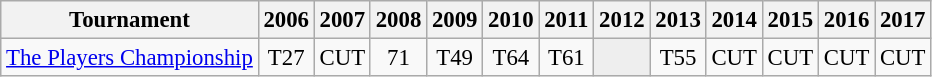<table class="wikitable" style="font-size:95%;text-align:center;">
<tr>
<th>Tournament</th>
<th>2006</th>
<th>2007</th>
<th>2008</th>
<th>2009</th>
<th>2010</th>
<th>2011</th>
<th>2012</th>
<th>2013</th>
<th>2014</th>
<th>2015</th>
<th>2016</th>
<th>2017</th>
</tr>
<tr>
<td align=left><a href='#'>The Players Championship</a></td>
<td>T27</td>
<td>CUT</td>
<td>71</td>
<td>T49</td>
<td>T64</td>
<td>T61</td>
<td style="background:#eeeeee;"></td>
<td>T55</td>
<td>CUT</td>
<td>CUT</td>
<td>CUT</td>
<td>CUT</td>
</tr>
</table>
